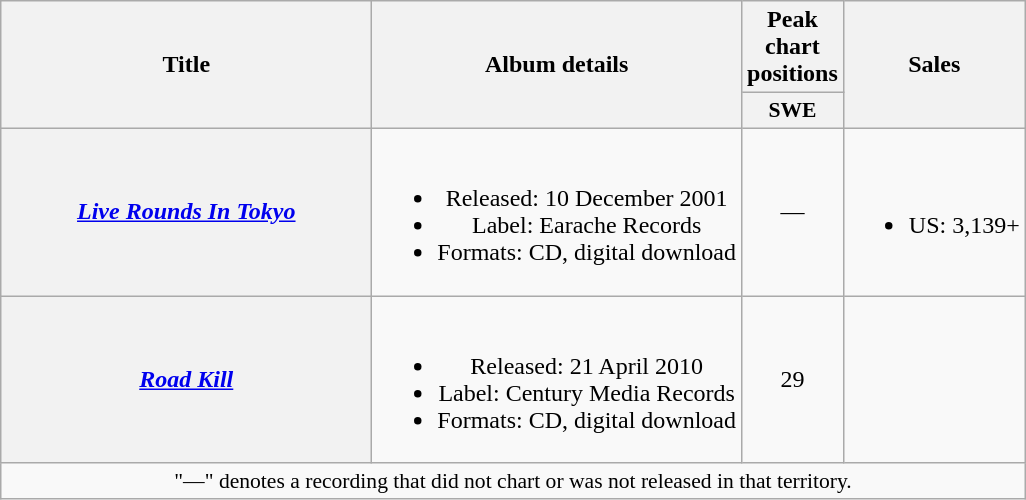<table class="wikitable plainrowheaders" style="text-align:center;">
<tr>
<th scope="col" rowspan="2" style="width:15em;">Title</th>
<th scope="col" rowspan="2">Album details</th>
<th scope="col">Peak chart positions</th>
<th scope="col" rowspan="2">Sales</th>
</tr>
<tr>
<th scope="col" style="width:3em;font-size:90%;">SWE<br></th>
</tr>
<tr>
<th scope="row"><em><a href='#'>Live Rounds In Tokyo</a></em></th>
<td><br><ul><li>Released: 10 December 2001</li><li>Label: Earache Records</li><li>Formats: CD, digital download</li></ul></td>
<td>—</td>
<td><br><ul><li>US: 3,139+</li></ul></td>
</tr>
<tr>
<th scope="row"><em><a href='#'>Road Kill</a></em></th>
<td><br><ul><li>Released: 21 April 2010</li><li>Label: Century Media Records</li><li>Formats: CD, digital download</li></ul></td>
<td>29</td>
<td></td>
</tr>
<tr>
<td colspan="10" style="font-size:90%">"—" denotes a recording that did not chart or was not released in that territory.</td>
</tr>
</table>
